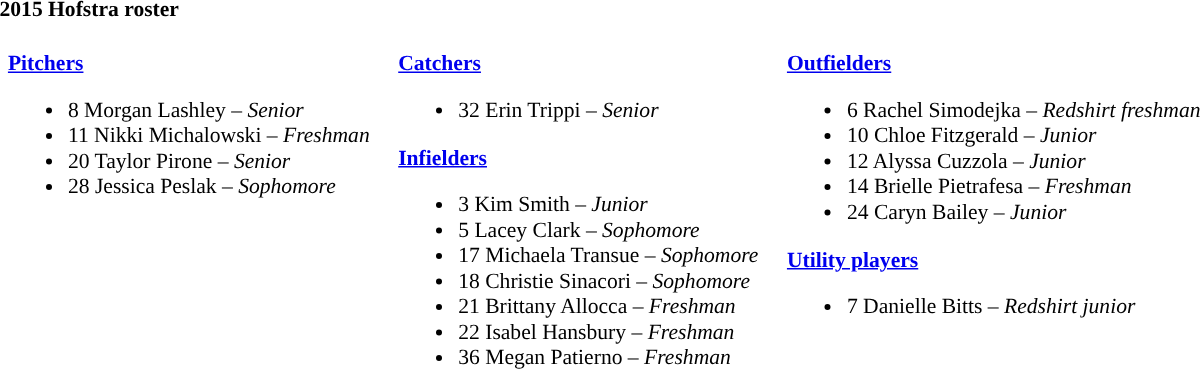<table class="toccolours" style="border-collapse:collapse; font-size:90%;">
<tr>
<td colspan="9"><strong>2015 Hofstra roster</strong></td>
</tr>
<tr>
</tr>
<tr>
<td width="03"> </td>
<td valign="top"><br><strong><a href='#'>Pitchers</a></strong><ul><li>8 Morgan Lashley – <em>Senior</em></li><li>11 Nikki Michalowski – <em>Freshman</em></li><li>20 Taylor Pirone – <em>Senior</em></li><li>28 Jessica Peslak – <em>Sophomore</em></li></ul></td>
<td width="15"> </td>
<td valign="top"><br><strong><a href='#'>Catchers</a></strong><ul><li>32 Erin Trippi – <em>Senior</em></li></ul><strong><a href='#'>Infielders</a></strong><ul><li>3 Kim Smith – <em>Junior</em></li><li>5 Lacey Clark – <em>Sophomore</em></li><li>17 Michaela Transue – <em>Sophomore</em></li><li>18 Christie Sinacori – <em>Sophomore</em></li><li>21 Brittany Allocca – <em>Freshman</em></li><li>22 Isabel Hansbury – <em>Freshman</em></li><li>36 Megan Patierno – <em>Freshman</em></li></ul></td>
<td width="15"> </td>
<td valign="top"><br><strong><a href='#'>Outfielders</a></strong><ul><li>6 Rachel Simodejka – <em>Redshirt freshman</em></li><li>10 Chloe Fitzgerald – <em>Junior</em></li><li>12 Alyssa Cuzzola – <em>Junior</em></li><li>14 Brielle Pietrafesa – <em>Freshman</em></li><li>24 Caryn Bailey – <em>Junior</em></li></ul><strong><a href='#'>Utility players</a></strong><ul><li>7 Danielle Bitts – <em>Redshirt junior</em></li></ul></td>
<td width="25"> </td>
</tr>
</table>
